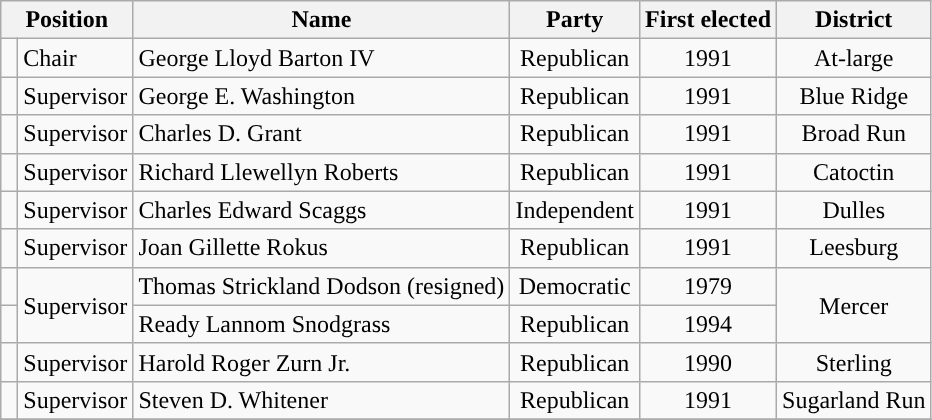<table class="wikitable">
<tr>
<th colspan="2">Position</th>
<th>Name</th>
<th>Party</th>
<th>First elected</th>
<th>District</th>
</tr>
<tr>
<td style="background-color:"> </td>
<td>Chair</td>
<td>George Lloyd Barton IV</td>
<td style="text-align:center;">Republican</td>
<td style="text-align:center;">1991</td>
<td style="text-align:center;">At-large</td>
</tr>
<tr>
<td style="background-color:"> </td>
<td>Supervisor</td>
<td>George E. Washington</td>
<td style="text-align:center;">Republican</td>
<td style="text-align:center;">1991</td>
<td style="text-align:center;">Blue Ridge</td>
</tr>
<tr>
<td style="background-color:"> </td>
<td>Supervisor</td>
<td>Charles D. Grant</td>
<td style="text-align:center;">Republican</td>
<td style="text-align:center;">1991</td>
<td style="text-align:center;">Broad Run</td>
</tr>
<tr>
<td style="background-color:"> </td>
<td>Supervisor</td>
<td>Richard Llewellyn Roberts</td>
<td style="text-align:center;">Republican</td>
<td style="text-align:center;">1991</td>
<td style="text-align:center;">Catoctin</td>
</tr>
<tr>
<td style="background-color:"> </td>
<td>Supervisor</td>
<td>Charles Edward Scaggs</td>
<td style="text-align:center;">Independent</td>
<td style="text-align:center;">1991</td>
<td style="text-align:center;">Dulles</td>
</tr>
<tr>
<td style="background-color:"> </td>
<td>Supervisor</td>
<td>Joan Gillette Rokus</td>
<td style="text-align:center;">Republican</td>
<td style="text-align:center;">1991</td>
<td style="text-align:center;">Leesburg</td>
</tr>
<tr>
<td style="background-color:"> </td>
<td rowspan="2">Supervisor</td>
<td>Thomas Strickland Dodson (resigned)</td>
<td style="text-align:center;">Democratic</td>
<td style="text-align:center;">1979</td>
<td rowspan="2" style="text-align:center;">Mercer</td>
</tr>
<tr>
<td style="background-color:"> </td>
<td>Ready Lannom Snodgrass</td>
<td style="text-align:center;">Republican</td>
<td style="text-align:center;">1994</td>
</tr>
<tr>
<td style="background-color:"> </td>
<td>Supervisor</td>
<td>Harold Roger Zurn Jr.</td>
<td style="text-align:center;">Republican</td>
<td style="text-align:center;">1990</td>
<td style="text-align:center;">Sterling</td>
</tr>
<tr>
<td style="background-color:"> </td>
<td>Supervisor</td>
<td>Steven D. Whitener</td>
<td style="text-align:center;">Republican</td>
<td style="text-align:center;">1991</td>
<td style="text-align:center;">Sugarland Run</td>
</tr>
<tr>
</tr>
</table>
